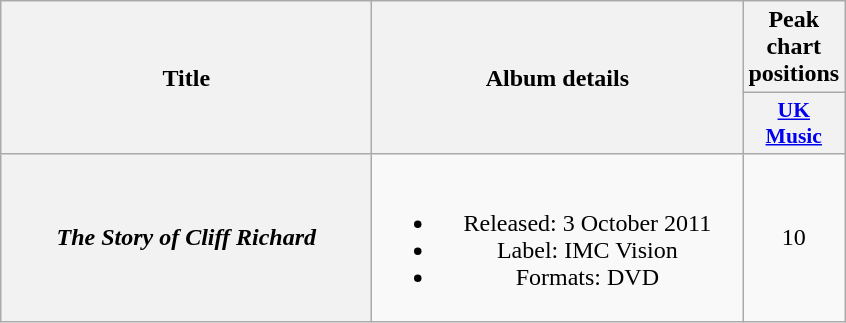<table class="wikitable plainrowheaders" style="text-align:center;">
<tr>
<th rowspan="2" scope="col" style="width:15em;">Title</th>
<th rowspan="2" scope="col" style="width:15em;">Album details</th>
<th>Peak chart positions</th>
</tr>
<tr>
<th scope="col" style="width:2em;font-size:90%;"><a href='#'>UK<br>Music</a><br></th>
</tr>
<tr>
<th scope="row"><em>The Story of Cliff Richard</em></th>
<td><br><ul><li>Released: 3 October 2011</li><li>Label: IMC Vision</li><li>Formats: DVD</li></ul></td>
<td>10</td>
</tr>
</table>
